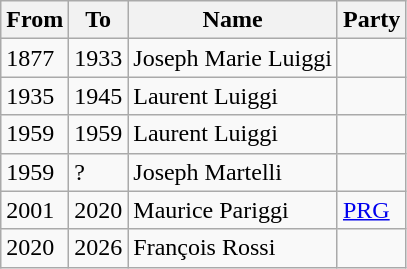<table class="wikitable">
<tr>
<th>From</th>
<th>To</th>
<th>Name</th>
<th>Party</th>
</tr>
<tr>
<td>1877</td>
<td>1933</td>
<td>Joseph Marie Luiggi</td>
<td></td>
</tr>
<tr>
<td>1935</td>
<td>1945</td>
<td>Laurent Luiggi</td>
<td></td>
</tr>
<tr>
<td>1959</td>
<td>1959</td>
<td>Laurent Luiggi</td>
<td></td>
</tr>
<tr>
<td>1959</td>
<td>?</td>
<td>Joseph Martelli</td>
<td></td>
</tr>
<tr>
<td>2001</td>
<td>2020</td>
<td>Maurice Pariggi</td>
<td><a href='#'>PRG</a></td>
</tr>
<tr>
<td>2020</td>
<td>2026</td>
<td>François Rossi</td>
<td></td>
</tr>
</table>
